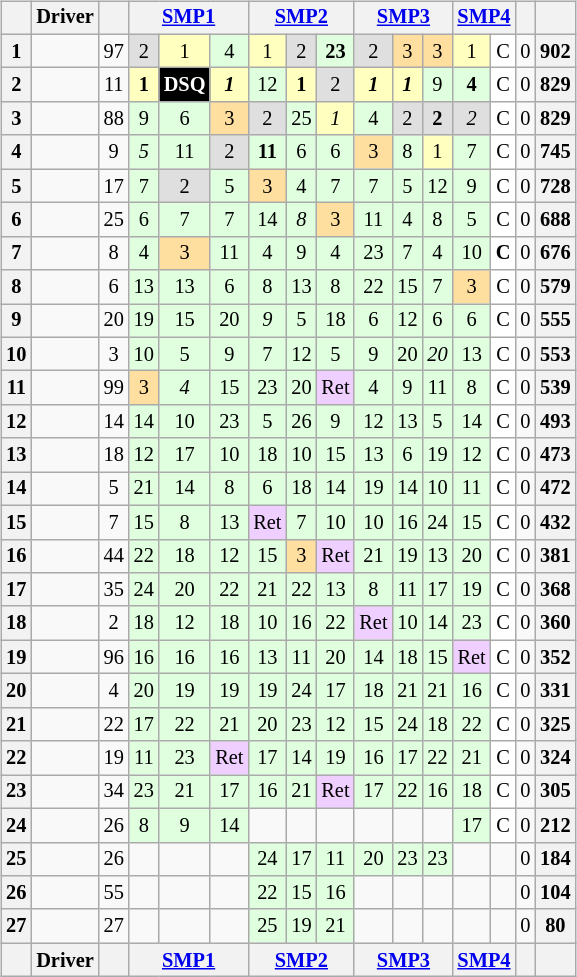<table>
<tr>
<td style="vertical-align:top; text-align:center"><br><table class="wikitable" style="font-size: 85%;">
<tr style="vertical-align:middle;">
<th style="vertical-align:middle"></th>
<th style="vertical-align:middle;background">Driver</th>
<th style="vertical-align:middle;background"></th>
<th colspan="3"><a href='#'>SMP1</a><br></th>
<th colspan="3"><a href='#'>SMP2</a><br></th>
<th colspan="3"><a href='#'>SMP3</a><br></th>
<th colspan="2"><a href='#'>SMP4</a><br></th>
<th valign="middle"></th>
<th valign="middle"></th>
</tr>
<tr>
<th align="center">1</th>
<td style="text-align:left"></td>
<td align="center">97</td>
<td style="background: #dfdfdf">2</td>
<td style="background: #ffffbf">1</td>
<td style="background: #dfffdf">4</td>
<td style="background: #ffffbf">1</td>
<td style="background: #dfdfdf">2</td>
<td style="background: #dfffdf"><strong>23</strong></td>
<td style="background: #dfdfdf">2</td>
<td style="background: #ffdf9f">3</td>
<td style="background: #ffdf9f">3</td>
<td style="background: #ffffbf">1</td>
<td style="background-color:#FFFFFF">C</td>
<td align=center>0</td>
<th>902</th>
</tr>
<tr>
<th align="center">2</th>
<td style="text-align:left"></td>
<td align="center">11</td>
<td style="background: #ffffbf"><strong>1</strong></td>
<td style="background:#000000; color:white;"><strong>DSQ</strong></td>
<td style="background: #ffffbf"><strong><em>1</em></strong></td>
<td style="background: #dfffdf">12</td>
<td style="background: #ffffbf"><strong>1</strong></td>
<td style="background: #dfdfdf">2</td>
<td style="background: #ffffbf"><strong><em>1</em></strong></td>
<td style="background: #ffffbf"><strong><em>1</em></strong></td>
<td style="background: #dfffdf">9</td>
<td style="background: #dfffdf"><strong>4</strong></td>
<td style="background-color:#FFFFFF">C</td>
<td align=center>0</td>
<th>829</th>
</tr>
<tr>
<th align="center">3</th>
<td style="text-align:left"></td>
<td align="center">88</td>
<td style="background: #dfffdf">9</td>
<td style="background: #dfffdf">6</td>
<td style="background: #ffdf9f">3</td>
<td style="background: #dfdfdf">2</td>
<td style="background: #dfffdf">25</td>
<td style="background: #ffffbf"><em>1</em></td>
<td style="background: #dfffdf">4</td>
<td style="background: #dfdfdf">2</td>
<td style="background: #dfdfdf"><strong>2</strong></td>
<td style="background: #dfdfdf"><em>2</em></td>
<td style="background-color:#FFFFFF">C</td>
<td align=center>0</td>
<th>829</th>
</tr>
<tr>
<th align="center">4</th>
<td style="text-align:left"></td>
<td align="center">9</td>
<td style="background: #dfffdf"><em>5</em></td>
<td style="background: #dfffdf">11</td>
<td style="background: #dfdfdf">2</td>
<td style="background: #dfffdf"><strong>11</strong></td>
<td style="background: #dfffdf">6</td>
<td style="background: #dfffdf">6</td>
<td style="background: #ffdf9f">3</td>
<td style="background: #dfffdf">8</td>
<td style="background: #ffffbf">1</td>
<td style="background: #dfffdf">7</td>
<td style="background-color:#FFFFFF">C</td>
<td align=center>0</td>
<th>745</th>
</tr>
<tr>
<th align="center">5</th>
<td style="text-align:left"></td>
<td align="center">17</td>
<td style="background: #dfffdf">7</td>
<td style="background: #dfdfdf">2</td>
<td style="background: #dfffdf">5</td>
<td style="background: #ffdf9f">3</td>
<td style="background: #dfffdf">4</td>
<td style="background: #dfffdf">7</td>
<td style="background: #dfffdf">7</td>
<td style="background: #dfffdf">5</td>
<td style="background: #dfffdf">12</td>
<td style="background: #dfffdf">9</td>
<td style="background-color:#FFFFFF">C</td>
<td align=center>0</td>
<th>728</th>
</tr>
<tr>
<th align="center">6</th>
<td style="text-align:left"></td>
<td align="center">25</td>
<td style="background: #dfffdf">6</td>
<td style="background: #dfffdf">7</td>
<td style="background: #dfffdf">7</td>
<td style="background: #dfffdf">14</td>
<td style="background: #dfffdf"><em>8</em></td>
<td style="background: #ffdf9f">3</td>
<td style="background: #dfffdf">11</td>
<td style="background: #dfffdf">4</td>
<td style="background: #dfffdf">8</td>
<td style="background: #dfffdf">5</td>
<td style="background-color:#FFFFFF">C</td>
<td align=center>0</td>
<th>688</th>
</tr>
<tr>
<th align="center">7</th>
<td style="text-align:left"></td>
<td align="center">8</td>
<td style="background: #dfffdf">4</td>
<td style="background: #ffdf9f">3</td>
<td style="background: #dfffdf">11</td>
<td style="background: #dfffdf">4</td>
<td style="background: #dfffdf">9</td>
<td style="background: #dfffdf">4</td>
<td style="background: #dfffdf">23</td>
<td style="background: #dfffdf">7</td>
<td style="background: #dfffdf">4</td>
<td style="background: #dfffdf">10</td>
<td style="background-color:#FFFFFF"><strong>C</strong></td>
<td align=center>0</td>
<th>676</th>
</tr>
<tr>
<th align="center">8</th>
<td style="text-align:left"></td>
<td align="center">6</td>
<td style="background: #dfffdf">13</td>
<td style="background: #dfffdf">13</td>
<td style="background: #dfffdf">6</td>
<td style="background: #dfffdf">8</td>
<td style="background: #dfffdf">13</td>
<td style="background: #dfffdf">8</td>
<td style="background: #dfffdf">22</td>
<td style="background: #dfffdf">15</td>
<td style="background: #dfffdf">7</td>
<td style="background: #ffdf9f">3</td>
<td style="background-color:#FFFFFF">C</td>
<td align=center>0</td>
<th>579</th>
</tr>
<tr>
<th align="center">9</th>
<td style="text-align:left"></td>
<td align="center">20</td>
<td style="background: #dfffdf">19</td>
<td style="background: #dfffdf">15</td>
<td style="background: #dfffdf">20</td>
<td style="background: #dfffdf"><em>9</em></td>
<td style="background: #dfffdf">5</td>
<td style="background: #dfffdf">18</td>
<td style="background: #dfffdf">6</td>
<td style="background: #dfffdf">12</td>
<td style="background: #dfffdf">6</td>
<td style="background: #dfffdf">6</td>
<td style="background-color:#FFFFFF">C</td>
<td align=center>0</td>
<th>555</th>
</tr>
<tr>
<th align="center">10</th>
<td style="text-align:left"></td>
<td align="center">3</td>
<td style="background: #dfffdf">10</td>
<td style="background: #dfffdf">5</td>
<td style="background: #dfffdf">9</td>
<td style="background: #dfffdf">7</td>
<td style="background: #dfffdf">12</td>
<td style="background: #dfffdf">5</td>
<td style="background: #dfffdf">9</td>
<td style="background: #dfffdf">20</td>
<td style="background: #dfffdf"><em>20</em></td>
<td style="background: #dfffdf">13</td>
<td style="background-color:#FFFFFF">C</td>
<td align=center>0</td>
<th>553</th>
</tr>
<tr>
<th align="center">11</th>
<td style="text-align:left"></td>
<td align="center">99</td>
<td style="background: #ffdf9f">3</td>
<td style="background: #dfffdf"><em>4</em></td>
<td style="background: #dfffdf">15</td>
<td style="background: #dfffdf">23</td>
<td style="background: #dfffdf">20</td>
<td style="background: #efcfff">Ret</td>
<td style="background: #dfffdf">4</td>
<td style="background: #dfffdf">9</td>
<td style="background: #dfffdf">11</td>
<td style="background: #dfffdf">8</td>
<td style="background-color:#FFFFFF">C</td>
<td align=center>0</td>
<th>539</th>
</tr>
<tr>
<th align="center">12</th>
<td style="text-align:left"></td>
<td align="center">14</td>
<td style="background: #dfffdf">14</td>
<td style="background: #dfffdf">10</td>
<td style="background: #dfffdf">23</td>
<td style="background: #dfffdf">5</td>
<td style="background: #dfffdf">26</td>
<td style="background: #dfffdf">9</td>
<td style="background: #dfffdf">12</td>
<td style="background: #dfffdf">13</td>
<td style="background: #dfffdf">5</td>
<td style="background: #dfffdf">14</td>
<td style="background-color:#FFFFFF">C</td>
<td align=center>0</td>
<th>493</th>
</tr>
<tr>
<th align="center">13</th>
<td style="text-align:left"></td>
<td align="center">18</td>
<td style="background: #dfffdf">12</td>
<td style="background: #dfffdf">17</td>
<td style="background: #dfffdf">10</td>
<td style="background: #dfffdf">18</td>
<td style="background: #dfffdf">10</td>
<td style="background: #dfffdf">15</td>
<td style="background: #dfffdf">13</td>
<td style="background: #dfffdf">6</td>
<td style="background: #dfffdf">19</td>
<td style="background: #dfffdf">12</td>
<td style="background-color:#FFFFFF">C</td>
<td align=center>0</td>
<th>473</th>
</tr>
<tr>
<th align="center">14</th>
<td style="text-align:left"></td>
<td align="center">5</td>
<td style="background: #dfffdf">21</td>
<td style="background: #dfffdf">14</td>
<td style="background: #dfffdf">8</td>
<td style="background: #dfffdf">6</td>
<td style="background: #dfffdf">18</td>
<td style="background: #dfffdf">14</td>
<td style="background: #dfffdf">19</td>
<td style="background: #dfffdf">14</td>
<td style="background: #dfffdf">10</td>
<td style="background: #dfffdf">11</td>
<td style="background-color:#FFFFFF">C</td>
<td align=center>0</td>
<th>472</th>
</tr>
<tr>
<th align="center">15</th>
<td style="text-align:left"></td>
<td align="center">7</td>
<td style="background: #dfffdf">15</td>
<td style="background: #dfffdf">8</td>
<td style="background: #dfffdf">13</td>
<td style="background: #efcfff">Ret</td>
<td style="background: #dfffdf">7</td>
<td style="background: #dfffdf">10</td>
<td style="background: #dfffdf">10</td>
<td style="background: #dfffdf">16</td>
<td style="background: #dfffdf">24</td>
<td style="background: #dfffdf">15</td>
<td style="background-color:#FFFFFF">C</td>
<td align=center>0</td>
<th>432</th>
</tr>
<tr>
<th align="center">16</th>
<td style="text-align:left"></td>
<td align="center">44</td>
<td style="background: #dfffdf">22</td>
<td style="background: #dfffdf">18</td>
<td style="background: #dfffdf">12</td>
<td style="background: #dfffdf">15</td>
<td style="background: #ffdf9f">3</td>
<td style="background: #efcfff">Ret</td>
<td style="background: #dfffdf">21</td>
<td style="background: #dfffdf">19</td>
<td style="background: #dfffdf">13</td>
<td style="background: #dfffdf">20</td>
<td style="background-color:#FFFFFF">C</td>
<td align=center>0</td>
<th>381</th>
</tr>
<tr>
<th align="center">17</th>
<td style="text-align:left"></td>
<td align="center">35</td>
<td style="background: #dfffdf">24</td>
<td style="background: #dfffdf">20</td>
<td style="background: #dfffdf">22</td>
<td style="background: #dfffdf">21</td>
<td style="background: #dfffdf">22</td>
<td style="background: #dfffdf">13</td>
<td style="background: #dfffdf">8</td>
<td style="background: #dfffdf">11</td>
<td style="background: #dfffdf">17</td>
<td style="background: #dfffdf">19</td>
<td style="background-color:#FFFFFF">C</td>
<td align=center>0</td>
<th>368</th>
</tr>
<tr>
<th align="center">18</th>
<td style="text-align:left"></td>
<td align="center">2</td>
<td style="background: #dfffdf">18</td>
<td style="background: #dfffdf">12</td>
<td style="background: #dfffdf">18</td>
<td style="background: #dfffdf">10</td>
<td style="background: #dfffdf">16</td>
<td style="background: #dfffdf">22</td>
<td style="background: #efcfff">Ret</td>
<td style="background: #dfffdf">10</td>
<td style="background: #dfffdf">14</td>
<td style="background: #dfffdf">23</td>
<td style="background-color:#FFFFFF">C</td>
<td align=center>0</td>
<th>360</th>
</tr>
<tr>
<th align="center">19</th>
<td style="text-align:left"></td>
<td align="center">96</td>
<td style="background: #dfffdf">16</td>
<td style="background: #dfffdf">16</td>
<td style="background: #dfffdf">16</td>
<td style="background: #dfffdf">13</td>
<td style="background: #dfffdf">11</td>
<td style="background: #dfffdf">20</td>
<td style="background: #dfffdf">14</td>
<td style="background: #dfffdf">18</td>
<td style="background: #dfffdf">15</td>
<td style="background: #efcfff">Ret</td>
<td style="background-color:#FFFFFF">C</td>
<td align=center>0</td>
<th>352</th>
</tr>
<tr>
<th align="center">20</th>
<td style="text-align:left"></td>
<td align="center">4</td>
<td style="background: #dfffdf">20</td>
<td style="background: #dfffdf">19</td>
<td style="background: #dfffdf">19</td>
<td style="background: #dfffdf">19</td>
<td style="background: #dfffdf">24</td>
<td style="background: #dfffdf">17</td>
<td style="background: #dfffdf">18</td>
<td style="background: #dfffdf">21</td>
<td style="background: #dfffdf">21</td>
<td style="background: #dfffdf">16</td>
<td style="background-color:#FFFFFF">C</td>
<td align=center>0</td>
<th>331</th>
</tr>
<tr>
<th align="center">21</th>
<td style="text-align:left"></td>
<td align="center">22</td>
<td style="background: #dfffdf">17</td>
<td style="background: #dfffdf">22</td>
<td style="background: #dfffdf">21</td>
<td style="background: #dfffdf">20</td>
<td style="background: #dfffdf">23</td>
<td style="background: #dfffdf">12</td>
<td style="background: #dfffdf">15</td>
<td style="background: #dfffdf">24</td>
<td style="background: #dfffdf">18</td>
<td style="background: #dfffdf">22</td>
<td style="background-color:#FFFFFF">C</td>
<td align=center>0</td>
<th>325</th>
</tr>
<tr>
<th align="center">22</th>
<td style="text-align:left"></td>
<td align="center">19</td>
<td style="background: #dfffdf">11</td>
<td style="background: #dfffdf">23</td>
<td style="background: #efcfff">Ret</td>
<td style="background: #dfffdf">17</td>
<td style="background: #dfffdf">14</td>
<td style="background: #dfffdf">19</td>
<td style="background: #dfffdf">16</td>
<td style="background: #dfffdf">17</td>
<td style="background: #dfffdf">22</td>
<td style="background: #dfffdf">21</td>
<td style="background-color:#FFFFFF">C</td>
<td align=center>0</td>
<th>324</th>
</tr>
<tr>
<th align="center">23</th>
<td style="text-align:left"></td>
<td align="center">34</td>
<td style="background: #dfffdf">23</td>
<td style="background: #dfffdf">21</td>
<td style="background: #dfffdf">17</td>
<td style="background: #dfffdf">16</td>
<td style="background: #dfffdf">21</td>
<td style="background: #efcfff">Ret</td>
<td style="background: #dfffdf">17</td>
<td style="background: #dfffdf">22</td>
<td style="background: #dfffdf">16</td>
<td style="background: #dfffdf">18</td>
<td style="background-color:#FFFFFF">C</td>
<td align=center>0</td>
<th>305</th>
</tr>
<tr>
<th align="center">24</th>
<td style="text-align:left"></td>
<td align="center">26</td>
<td style="background: #dfffdf">8</td>
<td style="background: #dfffdf">9</td>
<td style="background: #dfffdf">14</td>
<td></td>
<td></td>
<td></td>
<td></td>
<td></td>
<td></td>
<td style="background: #dfffdf">17</td>
<td style="background-color:#FFFFFF">C</td>
<td align=center>0</td>
<th>212</th>
</tr>
<tr>
<th align="center">25</th>
<td style="text-align:left"></td>
<td align="center">26</td>
<td></td>
<td></td>
<td></td>
<td style="background: #dfffdf">24</td>
<td style="background: #dfffdf">17</td>
<td style="background: #dfffdf">11</td>
<td style="background: #dfffdf">20</td>
<td style="background: #dfffdf">23</td>
<td style="background: #dfffdf">23</td>
<td></td>
<td></td>
<td align=center>0</td>
<th>184</th>
</tr>
<tr>
<th align="center">26</th>
<td style="text-align:left"></td>
<td align="center">55</td>
<td></td>
<td></td>
<td></td>
<td style="background: #dfffdf">22</td>
<td style="background: #dfffdf">15</td>
<td style="background: #dfffdf">16</td>
<td></td>
<td></td>
<td></td>
<td></td>
<td></td>
<td align=center>0</td>
<th>104</th>
</tr>
<tr>
<th align=center>27</th>
<td style="text-align:left"></td>
<td align="center">27</td>
<td></td>
<td></td>
<td></td>
<td style="background: #dfffdf">25</td>
<td style="background: #dfffdf">19</td>
<td style="background: #dfffdf">21</td>
<td></td>
<td></td>
<td></td>
<td></td>
<td></td>
<td align=center>0</td>
<th>80</th>
</tr>
<tr>
<th style="vertical-align:middle"></th>
<th style="vertical-align:middle;background">Driver</th>
<th style="vertical-align:middle;background"></th>
<th colspan="3"><a href='#'>SMP1</a><br></th>
<th colspan="3"><a href='#'>SMP2</a><br></th>
<th colspan="3"><a href='#'>SMP3</a><br></th>
<th colspan="2"><a href='#'>SMP4</a><br></th>
<th valign="middle"></th>
<th valign="middle"></th>
</tr>
</table>
</td>
</tr>
</table>
